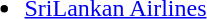<table>
<tr valign="top">
<td><br><ul><li><a href='#'>SriLankan Airlines</a></li></ul></td>
</tr>
</table>
